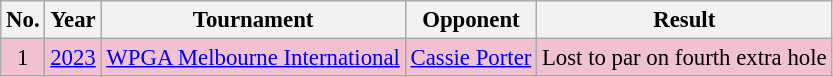<table class="wikitable" style="font-size:95%;">
<tr>
<th>No.</th>
<th>Year</th>
<th>Tournament</th>
<th>Opponent</th>
<th>Result</th>
</tr>
<tr style="background:#F2C1D1;">
<td align=center>1</td>
<td><a href='#'>2023</a></td>
<td><a href='#'>WPGA Melbourne International</a></td>
<td> <a href='#'>Cassie Porter</a></td>
<td>Lost to par on fourth extra hole</td>
</tr>
</table>
